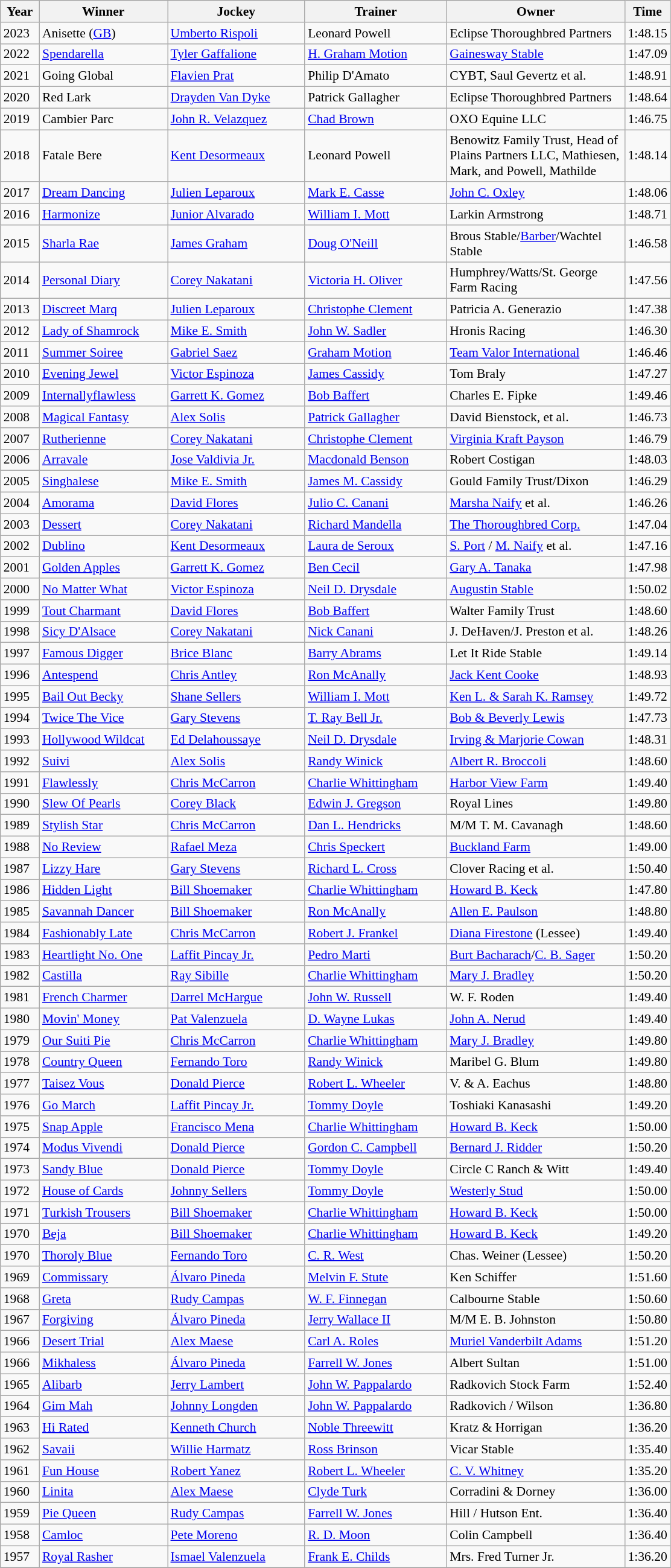<table class="wikitable sortable" style="font-size:90%">
<tr>
<th style="width:36px">Year<br></th>
<th style="width:135px">Winner<br></th>
<th style="width:145px">Jockey<br></th>
<th style="width:150px">Trainer<br></th>
<th style="width:190px">Owner<br></th>
<th>Time</th>
</tr>
<tr>
<td>2023</td>
<td>Anisette (<a href='#'>GB</a>)</td>
<td><a href='#'>Umberto Rispoli</a></td>
<td>Leonard Powell</td>
<td>Eclipse Thoroughbred Partners</td>
<td>1:48.15</td>
</tr>
<tr>
<td>2022</td>
<td><a href='#'>Spendarella</a></td>
<td><a href='#'>Tyler Gaffalione</a></td>
<td><a href='#'>H. Graham Motion</a></td>
<td><a href='#'>Gainesway Stable</a></td>
<td>1:47.09</td>
</tr>
<tr>
<td>2021</td>
<td>Going Global</td>
<td><a href='#'>Flavien Prat</a></td>
<td>Philip D'Amato</td>
<td>CYBT, Saul Gevertz et al.</td>
<td>1:48.91</td>
</tr>
<tr>
<td>2020</td>
<td>Red Lark</td>
<td><a href='#'>Drayden Van Dyke</a></td>
<td>Patrick Gallagher</td>
<td>Eclipse Thoroughbred Partners</td>
<td>1:48.64</td>
</tr>
<tr>
<td>2019</td>
<td>Cambier Parc</td>
<td><a href='#'>John R. Velazquez</a></td>
<td><a href='#'>Chad Brown</a></td>
<td>OXO Equine LLC</td>
<td>1:46.75</td>
</tr>
<tr>
<td>2018</td>
<td>Fatale Bere</td>
<td><a href='#'>Kent Desormeaux</a></td>
<td>Leonard Powell</td>
<td>Benowitz Family Trust, Head of Plains Partners LLC, Mathiesen, Mark, and Powell, Mathilde</td>
<td>1:48.14</td>
</tr>
<tr>
<td>2017</td>
<td><a href='#'>Dream Dancing</a></td>
<td><a href='#'>Julien Leparoux</a></td>
<td><a href='#'>Mark E. Casse</a></td>
<td><a href='#'>John C. Oxley</a></td>
<td>1:48.06</td>
</tr>
<tr>
<td>2016</td>
<td><a href='#'>Harmonize</a></td>
<td><a href='#'>Junior Alvarado</a></td>
<td><a href='#'>William I. Mott</a></td>
<td>Larkin Armstrong</td>
<td>1:48.71</td>
</tr>
<tr>
<td>2015</td>
<td><a href='#'>Sharla Rae</a></td>
<td><a href='#'>James Graham</a></td>
<td><a href='#'>Doug O'Neill</a></td>
<td>Brous Stable/<a href='#'>Barber</a>/Wachtel Stable</td>
<td>1:46.58</td>
</tr>
<tr>
<td>2014</td>
<td><a href='#'>Personal Diary</a></td>
<td><a href='#'>Corey Nakatani</a></td>
<td><a href='#'>Victoria H. Oliver</a></td>
<td>Humphrey/Watts/St. George Farm Racing</td>
<td>1:47.56</td>
</tr>
<tr>
<td>2013</td>
<td><a href='#'>Discreet Marq</a></td>
<td><a href='#'>Julien Leparoux</a></td>
<td><a href='#'>Christophe Clement</a></td>
<td>Patricia A. Generazio</td>
<td>1:47.38</td>
</tr>
<tr>
<td>2012</td>
<td><a href='#'>Lady of Shamrock</a></td>
<td><a href='#'>Mike E. Smith</a></td>
<td><a href='#'>John W. Sadler</a></td>
<td>Hronis Racing</td>
<td>1:46.30</td>
</tr>
<tr>
<td>2011</td>
<td><a href='#'>Summer Soiree</a></td>
<td><a href='#'>Gabriel Saez</a></td>
<td><a href='#'>Graham Motion</a></td>
<td><a href='#'>Team Valor International</a></td>
<td>1:46.46</td>
</tr>
<tr>
<td>2010</td>
<td><a href='#'>Evening Jewel</a></td>
<td><a href='#'>Victor Espinoza</a></td>
<td><a href='#'>James Cassidy</a></td>
<td>Tom Braly</td>
<td>1:47.27</td>
</tr>
<tr>
<td>2009</td>
<td><a href='#'>Internallyflawless</a></td>
<td><a href='#'>Garrett K. Gomez</a></td>
<td><a href='#'>Bob Baffert</a></td>
<td>Charles E. Fipke</td>
<td>1:49.46</td>
</tr>
<tr>
<td>2008</td>
<td><a href='#'>Magical Fantasy</a></td>
<td><a href='#'>Alex Solis</a></td>
<td><a href='#'>Patrick Gallagher</a></td>
<td>David Bienstock, et al.</td>
<td>1:46.73</td>
</tr>
<tr>
<td>2007</td>
<td><a href='#'>Rutherienne</a></td>
<td><a href='#'>Corey Nakatani</a></td>
<td><a href='#'>Christophe Clement</a></td>
<td><a href='#'>Virginia Kraft Payson</a></td>
<td>1:46.79</td>
</tr>
<tr>
<td>2006</td>
<td><a href='#'>Arravale</a></td>
<td><a href='#'>Jose Valdivia Jr.</a></td>
<td><a href='#'>Macdonald Benson</a></td>
<td>Robert Costigan</td>
<td>1:48.03</td>
</tr>
<tr>
<td>2005</td>
<td><a href='#'>Singhalese</a></td>
<td><a href='#'>Mike E. Smith</a></td>
<td><a href='#'>James M. Cassidy</a></td>
<td>Gould Family Trust/Dixon</td>
<td>1:46.29</td>
</tr>
<tr>
<td>2004</td>
<td><a href='#'>Amorama</a></td>
<td><a href='#'>David Flores</a></td>
<td><a href='#'>Julio C. Canani</a></td>
<td><a href='#'>Marsha Naify</a> et al.</td>
<td>1:46.26</td>
</tr>
<tr>
<td>2003</td>
<td><a href='#'>Dessert</a></td>
<td><a href='#'>Corey Nakatani</a></td>
<td><a href='#'>Richard Mandella</a></td>
<td><a href='#'>The Thoroughbred Corp.</a></td>
<td>1:47.04</td>
</tr>
<tr>
<td>2002</td>
<td><a href='#'>Dublino</a></td>
<td><a href='#'>Kent Desormeaux</a></td>
<td><a href='#'>Laura de Seroux</a></td>
<td><a href='#'>S. Port</a> / <a href='#'>M. Naify</a> et al.</td>
<td>1:47.16</td>
</tr>
<tr>
<td>2001</td>
<td><a href='#'>Golden Apples</a></td>
<td><a href='#'>Garrett K. Gomez</a></td>
<td><a href='#'>Ben Cecil</a></td>
<td><a href='#'>Gary A. Tanaka</a></td>
<td>1:47.98</td>
</tr>
<tr>
<td>2000</td>
<td><a href='#'>No Matter What</a></td>
<td><a href='#'>Victor Espinoza</a></td>
<td><a href='#'>Neil D. Drysdale</a></td>
<td><a href='#'>Augustin Stable</a></td>
<td>1:50.02</td>
</tr>
<tr>
<td>1999</td>
<td><a href='#'>Tout Charmant</a></td>
<td><a href='#'>David Flores</a></td>
<td><a href='#'>Bob Baffert</a></td>
<td>Walter Family Trust</td>
<td>1:48.60</td>
</tr>
<tr>
<td>1998</td>
<td><a href='#'>Sicy D'Alsace</a></td>
<td><a href='#'>Corey Nakatani</a></td>
<td><a href='#'>Nick Canani</a></td>
<td>J. DeHaven/J. Preston et al.</td>
<td>1:48.26</td>
</tr>
<tr>
<td>1997</td>
<td><a href='#'>Famous Digger</a></td>
<td><a href='#'>Brice Blanc</a></td>
<td><a href='#'>Barry Abrams</a></td>
<td>Let It Ride Stable</td>
<td>1:49.14</td>
</tr>
<tr>
<td>1996</td>
<td><a href='#'>Antespend</a></td>
<td><a href='#'>Chris Antley</a></td>
<td><a href='#'>Ron McAnally</a></td>
<td><a href='#'>Jack Kent Cooke</a></td>
<td>1:48.93</td>
</tr>
<tr>
<td>1995</td>
<td><a href='#'>Bail Out Becky</a></td>
<td><a href='#'>Shane Sellers</a></td>
<td><a href='#'>William I. Mott</a></td>
<td><a href='#'>Ken L. & Sarah K. Ramsey</a></td>
<td>1:49.72</td>
</tr>
<tr>
<td>1994</td>
<td><a href='#'>Twice The Vice</a></td>
<td><a href='#'>Gary Stevens</a></td>
<td><a href='#'>T. Ray Bell Jr.</a></td>
<td><a href='#'>Bob & Beverly Lewis</a></td>
<td>1:47.73</td>
</tr>
<tr>
<td>1993</td>
<td><a href='#'>Hollywood Wildcat</a></td>
<td><a href='#'>Ed Delahoussaye</a></td>
<td><a href='#'>Neil D. Drysdale</a></td>
<td><a href='#'>Irving & Marjorie Cowan</a></td>
<td>1:48.31</td>
</tr>
<tr>
<td>1992</td>
<td><a href='#'>Suivi</a></td>
<td><a href='#'>Alex Solis</a></td>
<td><a href='#'>Randy Winick</a></td>
<td><a href='#'>Albert R. Broccoli</a></td>
<td>1:48.60</td>
</tr>
<tr>
<td>1991</td>
<td><a href='#'>Flawlessly</a></td>
<td><a href='#'>Chris McCarron</a></td>
<td><a href='#'>Charlie Whittingham</a></td>
<td><a href='#'>Harbor View Farm</a></td>
<td>1:49.40</td>
</tr>
<tr>
<td>1990</td>
<td><a href='#'>Slew Of Pearls</a></td>
<td><a href='#'>Corey Black</a></td>
<td><a href='#'>Edwin J. Gregson</a></td>
<td>Royal Lines</td>
<td>1:49.80</td>
</tr>
<tr>
<td>1989</td>
<td><a href='#'>Stylish Star</a></td>
<td><a href='#'>Chris McCarron</a></td>
<td><a href='#'>Dan L. Hendricks</a></td>
<td>M/M T. M. Cavanagh</td>
<td>1:48.60</td>
</tr>
<tr>
<td>1988</td>
<td><a href='#'>No Review</a></td>
<td><a href='#'>Rafael Meza</a></td>
<td><a href='#'>Chris Speckert</a></td>
<td><a href='#'>Buckland Farm</a></td>
<td>1:49.00</td>
</tr>
<tr>
<td>1987</td>
<td><a href='#'>Lizzy Hare</a></td>
<td><a href='#'>Gary Stevens</a></td>
<td><a href='#'>Richard L. Cross</a></td>
<td>Clover Racing et al.</td>
<td>1:50.40</td>
</tr>
<tr>
<td>1986</td>
<td><a href='#'>Hidden Light</a></td>
<td><a href='#'>Bill Shoemaker</a></td>
<td><a href='#'>Charlie Whittingham</a></td>
<td><a href='#'>Howard B. Keck</a></td>
<td>1:47.80</td>
</tr>
<tr>
<td>1985</td>
<td><a href='#'>Savannah Dancer</a></td>
<td><a href='#'>Bill Shoemaker</a></td>
<td><a href='#'>Ron McAnally</a></td>
<td><a href='#'>Allen E. Paulson</a></td>
<td>1:48.80</td>
</tr>
<tr>
<td>1984</td>
<td><a href='#'>Fashionably Late</a></td>
<td><a href='#'>Chris McCarron</a></td>
<td><a href='#'>Robert J. Frankel</a></td>
<td><a href='#'>Diana Firestone</a> (Lessee)</td>
<td>1:49.40</td>
</tr>
<tr>
<td>1983</td>
<td><a href='#'>Heartlight No. One</a></td>
<td><a href='#'>Laffit Pincay Jr.</a></td>
<td><a href='#'>Pedro Marti</a></td>
<td><a href='#'>Burt Bacharach</a>/<a href='#'>C. B. Sager</a></td>
<td>1:50.20</td>
</tr>
<tr>
<td>1982</td>
<td><a href='#'>Castilla</a></td>
<td><a href='#'>Ray Sibille</a></td>
<td><a href='#'>Charlie Whittingham</a></td>
<td><a href='#'>Mary J. Bradley</a></td>
<td>1:50.20</td>
</tr>
<tr>
<td>1981</td>
<td><a href='#'>French Charmer</a></td>
<td><a href='#'>Darrel McHargue</a></td>
<td><a href='#'>John W. Russell</a></td>
<td>W. F. Roden</td>
<td>1:49.40</td>
</tr>
<tr>
<td>1980</td>
<td><a href='#'>Movin' Money</a></td>
<td><a href='#'>Pat Valenzuela</a></td>
<td><a href='#'>D. Wayne Lukas</a></td>
<td><a href='#'>John A. Nerud</a></td>
<td>1:49.40</td>
</tr>
<tr>
<td>1979</td>
<td><a href='#'>Our Suiti Pie</a></td>
<td><a href='#'>Chris McCarron</a></td>
<td><a href='#'>Charlie Whittingham</a></td>
<td><a href='#'>Mary J. Bradley</a></td>
<td>1:49.80</td>
</tr>
<tr>
<td>1978</td>
<td><a href='#'>Country Queen</a></td>
<td><a href='#'>Fernando Toro</a></td>
<td><a href='#'>Randy Winick</a></td>
<td>Maribel G. Blum</td>
<td>1:49.80</td>
</tr>
<tr>
<td>1977</td>
<td><a href='#'>Taisez Vous</a></td>
<td><a href='#'>Donald Pierce</a></td>
<td><a href='#'>Robert L. Wheeler</a></td>
<td>V. & A. Eachus</td>
<td>1:48.80</td>
</tr>
<tr>
<td>1976</td>
<td><a href='#'>Go March</a></td>
<td><a href='#'>Laffit Pincay Jr.</a></td>
<td><a href='#'>Tommy Doyle</a></td>
<td>Toshiaki Kanasashi</td>
<td>1:49.20</td>
</tr>
<tr>
<td>1975</td>
<td><a href='#'>Snap Apple</a></td>
<td><a href='#'>Francisco Mena</a></td>
<td><a href='#'>Charlie Whittingham</a></td>
<td><a href='#'>Howard B. Keck</a></td>
<td>1:50.00</td>
</tr>
<tr>
<td>1974</td>
<td><a href='#'>Modus Vivendi</a></td>
<td><a href='#'>Donald Pierce</a></td>
<td><a href='#'>Gordon C. Campbell</a></td>
<td><a href='#'>Bernard J. Ridder</a></td>
<td>1:50.20</td>
</tr>
<tr>
<td>1973</td>
<td><a href='#'>Sandy Blue</a></td>
<td><a href='#'>Donald Pierce</a></td>
<td><a href='#'>Tommy Doyle</a></td>
<td>Circle C Ranch & Witt</td>
<td>1:49.40</td>
</tr>
<tr>
<td>1972</td>
<td><a href='#'>House of Cards</a></td>
<td><a href='#'>Johnny Sellers</a></td>
<td><a href='#'>Tommy Doyle</a></td>
<td><a href='#'>Westerly Stud</a></td>
<td>1:50.00</td>
</tr>
<tr>
<td>1971</td>
<td><a href='#'>Turkish Trousers</a></td>
<td><a href='#'>Bill Shoemaker</a></td>
<td><a href='#'>Charlie Whittingham</a></td>
<td><a href='#'>Howard B. Keck</a></td>
<td>1:50.00</td>
</tr>
<tr>
<td>1970</td>
<td><a href='#'>Beja</a></td>
<td><a href='#'>Bill Shoemaker</a></td>
<td><a href='#'>Charlie Whittingham</a></td>
<td><a href='#'>Howard B. Keck</a></td>
<td>1:49.20</td>
</tr>
<tr>
<td>1970</td>
<td><a href='#'>Thoroly Blue</a></td>
<td><a href='#'>Fernando Toro</a></td>
<td><a href='#'>C. R. West</a></td>
<td>Chas. Weiner (Lessee)</td>
<td>1:50.20</td>
</tr>
<tr>
<td>1969</td>
<td><a href='#'>Commissary</a></td>
<td><a href='#'>Álvaro Pineda</a></td>
<td><a href='#'>Melvin F. Stute</a></td>
<td>Ken Schiffer</td>
<td>1:51.60</td>
</tr>
<tr>
<td>1968</td>
<td><a href='#'>Greta</a></td>
<td><a href='#'>Rudy Campas</a></td>
<td><a href='#'>W. F. Finnegan</a></td>
<td>Calbourne Stable</td>
<td>1:50.60</td>
</tr>
<tr>
<td>1967</td>
<td><a href='#'>Forgiving</a></td>
<td><a href='#'>Álvaro Pineda</a></td>
<td><a href='#'>Jerry Wallace II</a></td>
<td>M/M E. B. Johnston</td>
<td>1:50.80</td>
</tr>
<tr>
<td>1966</td>
<td><a href='#'>Desert Trial</a></td>
<td><a href='#'>Alex Maese</a></td>
<td><a href='#'>Carl A. Roles</a></td>
<td><a href='#'>Muriel Vanderbilt Adams</a></td>
<td>1:51.20</td>
</tr>
<tr>
<td>1966</td>
<td><a href='#'>Mikhaless</a></td>
<td><a href='#'>Álvaro Pineda</a></td>
<td><a href='#'>Farrell W. Jones</a></td>
<td>Albert Sultan</td>
<td>1:51.00</td>
</tr>
<tr>
<td>1965</td>
<td><a href='#'>Alibarb</a></td>
<td><a href='#'>Jerry Lambert</a></td>
<td><a href='#'>John W. Pappalardo</a></td>
<td>Radkovich Stock Farm</td>
<td>1:52.40</td>
</tr>
<tr>
<td>1964</td>
<td><a href='#'>Gim Mah</a></td>
<td><a href='#'>Johnny Longden</a></td>
<td><a href='#'>John W. Pappalardo</a></td>
<td>Radkovich / Wilson</td>
<td>1:36.80</td>
</tr>
<tr>
<td>1963</td>
<td><a href='#'>Hi Rated</a></td>
<td><a href='#'>Kenneth Church</a></td>
<td><a href='#'>Noble Threewitt</a></td>
<td>Kratz & Horrigan</td>
<td>1:36.20</td>
</tr>
<tr>
<td>1962</td>
<td><a href='#'>Savaii</a></td>
<td><a href='#'>Willie Harmatz</a></td>
<td><a href='#'>Ross Brinson</a></td>
<td>Vicar Stable</td>
<td>1:35.40</td>
</tr>
<tr>
<td>1961</td>
<td><a href='#'>Fun House</a></td>
<td><a href='#'>Robert Yanez</a></td>
<td><a href='#'>Robert L. Wheeler</a></td>
<td><a href='#'>C. V. Whitney</a></td>
<td>1:35.20</td>
</tr>
<tr>
<td>1960</td>
<td><a href='#'>Linita</a></td>
<td><a href='#'>Alex Maese</a></td>
<td><a href='#'>Clyde Turk</a></td>
<td>Corradini & Dorney</td>
<td>1:36.00</td>
</tr>
<tr>
<td>1959</td>
<td><a href='#'>Pie Queen</a></td>
<td><a href='#'>Rudy Campas</a></td>
<td><a href='#'>Farrell W. Jones</a></td>
<td>Hill / Hutson Ent.</td>
<td>1:36.40</td>
</tr>
<tr>
<td>1958</td>
<td><a href='#'>Camloc</a></td>
<td><a href='#'>Pete Moreno</a></td>
<td><a href='#'>R. D. Moon</a></td>
<td>Colin Campbell</td>
<td>1:36.40</td>
</tr>
<tr>
<td>1957</td>
<td><a href='#'>Royal Rasher</a></td>
<td><a href='#'>Ismael Valenzuela</a></td>
<td><a href='#'>Frank E. Childs</a></td>
<td>Mrs. Fred Turner Jr.</td>
<td>1:36.20</td>
</tr>
<tr>
</tr>
</table>
